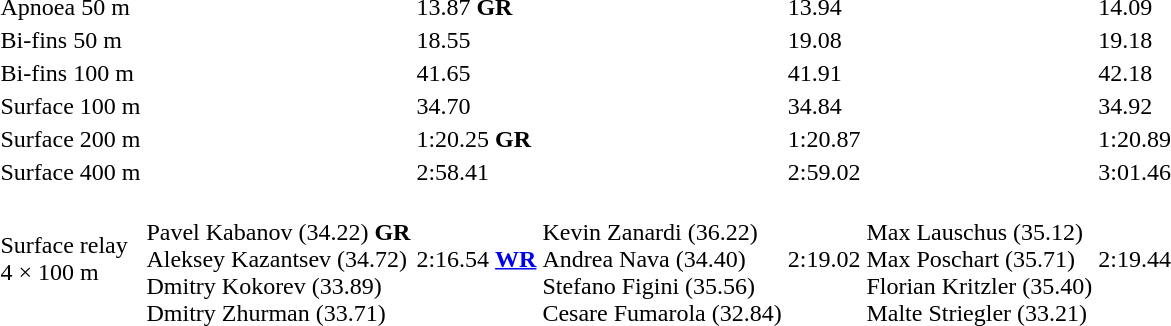<table>
<tr>
<td>Apnoea 50 m<br></td>
<td></td>
<td>13.87 <strong>GR</strong></td>
<td></td>
<td>13.94</td>
<td></td>
<td>14.09</td>
</tr>
<tr>
<td>Bi-fins 50 m<br></td>
<td></td>
<td>18.55</td>
<td></td>
<td>19.08</td>
<td></td>
<td>19.18</td>
</tr>
<tr>
<td>Bi-fins 100 m<br></td>
<td></td>
<td>41.65</td>
<td></td>
<td>41.91</td>
<td></td>
<td>42.18</td>
</tr>
<tr>
<td>Surface 100 m<br></td>
<td></td>
<td>34.70</td>
<td></td>
<td>34.84</td>
<td></td>
<td>34.92</td>
</tr>
<tr>
<td>Surface 200 m<br></td>
<td></td>
<td>1:20.25 <strong>GR</strong></td>
<td></td>
<td>1:20.87</td>
<td></td>
<td>1:20.89</td>
</tr>
<tr>
<td>Surface 400 m<br></td>
<td></td>
<td>2:58.41</td>
<td></td>
<td>2:59.02</td>
<td></td>
<td>3:01.46</td>
</tr>
<tr>
<td>Surface relay<br>4 × 100 m<br></td>
<td><br>Pavel Kabanov (34.22) <strong>GR</strong><br>Aleksey Kazantsev (34.72)<br>Dmitry Kokorev (33.89)<br>Dmitry Zhurman (33.71)</td>
<td>2:16.54 <strong><a href='#'>WR</a></strong></td>
<td><br>Kevin Zanardi (36.22)<br>Andrea Nava (34.40)<br>Stefano Figini (35.56)<br>Cesare Fumarola (32.84)</td>
<td>2:19.02</td>
<td><br>Max Lauschus (35.12)<br>Max Poschart (35.71)<br>Florian Kritzler (35.40)<br>Malte Striegler (33.21)</td>
<td>2:19.44</td>
</tr>
</table>
